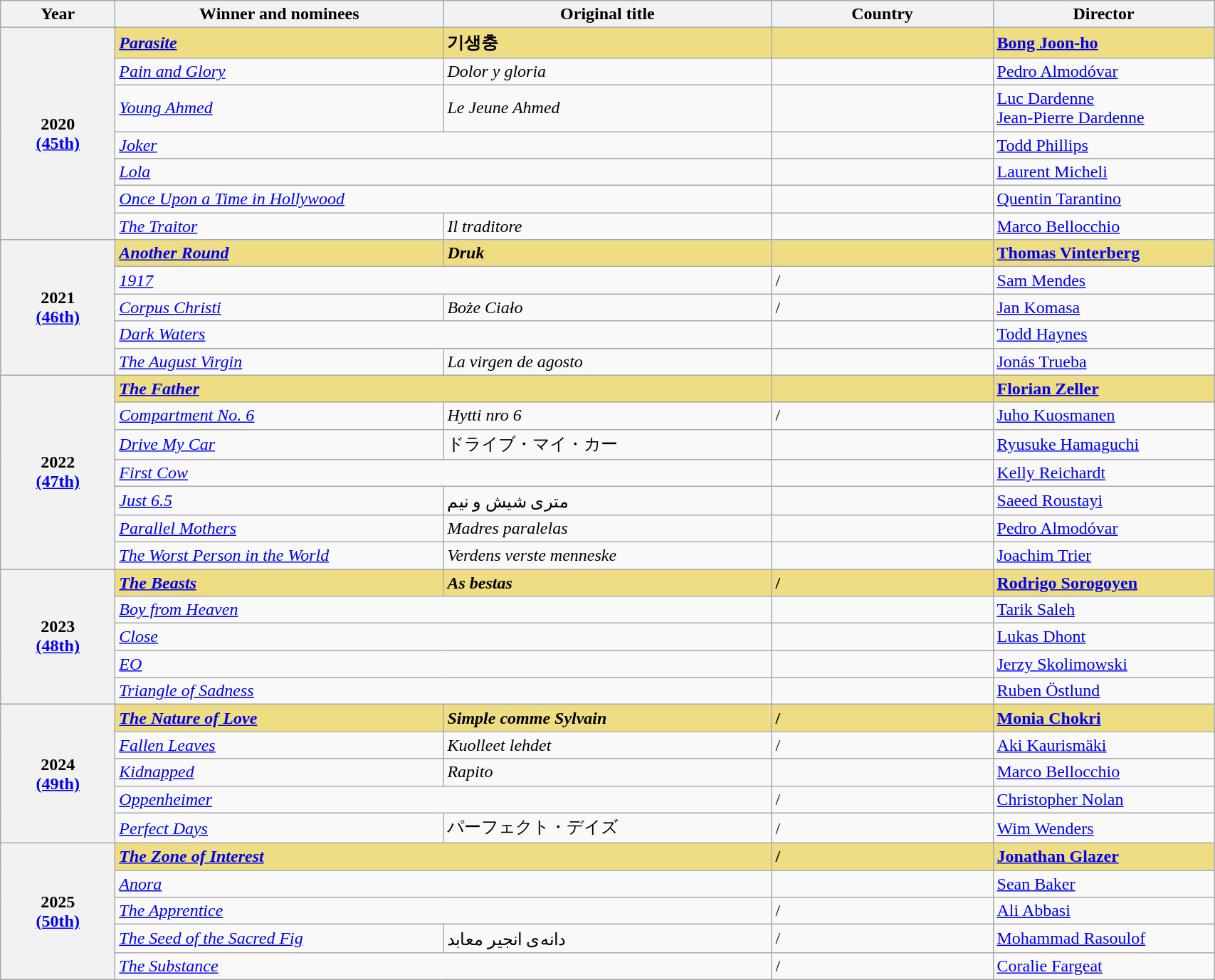<table class="wikitable">
<tr>
<th width="100">Year</th>
<th width="300">Winner and nominees</th>
<th width="300">Original title</th>
<th width="200">Country</th>
<th width="200">Director</th>
</tr>
<tr>
<th rowspan="7" style="text-align:center;">2020<br><a href='#'>(45th)</a></th>
<td style="background:#eedd82;"><em><a href='#'><strong>Parasite</strong></a></em></td>
<td style="background:#eedd82;"><strong>기생충</strong></td>
<td style="background:#eedd82;"><strong></strong></td>
<td style="background:#eedd82;"><strong><a href='#'>Bong Joon-ho</a></strong></td>
</tr>
<tr>
<td><em><a href='#'>Pain and Glory</a></em></td>
<td><em>Dolor y gloria</em></td>
<td></td>
<td><a href='#'>Pedro Almodóvar</a></td>
</tr>
<tr>
<td><em><a href='#'>Young Ahmed</a></em></td>
<td><em>Le Jeune Ahmed</em></td>
<td></td>
<td><a href='#'>Luc Dardenne<br>Jean-Pierre Dardenne</a></td>
</tr>
<tr>
<td colspan="2"><em><a href='#'>Joker</a></em></td>
<td></td>
<td><a href='#'>Todd Phillips</a></td>
</tr>
<tr>
<td colspan="2"><em><a href='#'>Lola</a></em></td>
<td><br></td>
<td><a href='#'>Laurent Micheli</a></td>
</tr>
<tr>
<td colspan="2"><em><a href='#'>Once Upon a Time in Hollywood</a></em></td>
<td></td>
<td><a href='#'>Quentin Tarantino</a></td>
</tr>
<tr>
<td><em><a href='#'>The Traitor</a></em></td>
<td><em>Il traditore</em></td>
<td></td>
<td><a href='#'>Marco Bellocchio</a></td>
</tr>
<tr style="background:#eedd82">
<th rowspan="5">2021<br><a href='#'>(46th)</a></th>
<td><em><a href='#'><strong>Another Round</strong></a></em></td>
<td><strong><em>Druk</em></strong></td>
<td><strong></strong></td>
<td><strong><a href='#'>Thomas Vinterberg</a></strong></td>
</tr>
<tr>
<td colspan="2"><em><a href='#'>1917</a></em></td>
<td>/<br></td>
<td><a href='#'>Sam Mendes</a></td>
</tr>
<tr>
<td><em><a href='#'>Corpus Christi</a></em></td>
<td><em>Boże Ciało</em></td>
<td>/<br></td>
<td><a href='#'>Jan Komasa</a></td>
</tr>
<tr>
<td colspan="2"><em><a href='#'>Dark Waters</a></em></td>
<td></td>
<td><a href='#'>Todd Haynes</a></td>
</tr>
<tr>
<td><em><a href='#'>The August Virgin</a></em></td>
<td><em>La virgen de agosto</em></td>
<td></td>
<td><a href='#'>Jonás Trueba</a></td>
</tr>
<tr>
<th rowspan="7" style="text-align:center;">2022<br><a href='#'>(47th)</a></th>
<td colspan="2" style="background:#eedd82;"><em><a href='#'><strong>The Father</strong></a></em></td>
<td style="background:#eedd82;"><strong></strong></td>
<td style="background:#eedd82;"><strong><a href='#'>Florian Zeller</a></strong></td>
</tr>
<tr>
<td><em><a href='#'>Compartment No. 6</a></em></td>
<td><em>Hytti nro 6</em></td>
<td>/<br></td>
<td><a href='#'>Juho Kuosmanen</a></td>
</tr>
<tr>
<td><em><a href='#'>Drive My Car</a></em></td>
<td>ドライブ・マイ・カー</td>
<td></td>
<td><a href='#'>Ryusuke Hamaguchi</a></td>
</tr>
<tr>
<td colspan="2"><em><a href='#'>First Cow</a></em></td>
<td></td>
<td><a href='#'>Kelly Reichardt</a></td>
</tr>
<tr>
<td><em><a href='#'>Just 6.5</a></em></td>
<td>متری شیش و نیم</td>
<td></td>
<td><a href='#'>Saeed Roustayi</a></td>
</tr>
<tr>
<td><em><a href='#'>Parallel Mothers</a></em></td>
<td><em>Madres paralelas</em></td>
<td></td>
<td><a href='#'>Pedro Almodóvar</a></td>
</tr>
<tr>
<td><em><a href='#'>The Worst Person in the World</a></em></td>
<td><em>Verdens verste menneske</em></td>
<td></td>
<td><a href='#'>Joachim Trier</a></td>
</tr>
<tr>
<th rowspan="5" style="text-align:center;">2023<br><a href='#'>(48th)</a></th>
<td style="background:#eedd82;"><em><a href='#'><strong>The Beasts</strong></a></em></td>
<td style="background:#eedd82;"><strong><em>As bestas</em></strong></td>
<td style="background:#eedd82;"><strong> / </strong></td>
<td style="background:#eedd82;"><strong><a href='#'>Rodrigo Sorogoyen</a></strong></td>
</tr>
<tr>
<td colspan="2"><em><a href='#'>Boy from Heaven</a></em></td>
<td></td>
<td><a href='#'>Tarik Saleh</a></td>
</tr>
<tr>
<td colspan="2"><em><a href='#'>Close</a></em></td>
<td></td>
<td><a href='#'>Lukas Dhont</a></td>
</tr>
<tr>
<td colspan="2"><em><a href='#'>EO</a></em></td>
<td></td>
<td><a href='#'>Jerzy Skolimowski</a></td>
</tr>
<tr>
<td colspan="2"><em><a href='#'>Triangle of Sadness</a></em></td>
<td></td>
<td><a href='#'>Ruben Östlund</a></td>
</tr>
<tr>
<th rowspan="5" style="text-align:center;">2024<br><a href='#'>(49th)</a></th>
<td style="background:#eedd82;"><strong><em><a href='#'>The Nature of Love</a></em></strong></td>
<td style="background:#eedd82;"><strong><em>Simple comme Sylvain</em></strong></td>
<td style="background:#eedd82;"><strong> / </strong></td>
<td style="background:#eedd82;"><strong><a href='#'>Monia Chokri</a></strong></td>
</tr>
<tr>
<td><em><a href='#'>Fallen Leaves</a></em></td>
<td><em>Kuolleet lehdet</em></td>
<td> /<br> </td>
<td><a href='#'>Aki Kaurismäki</a></td>
</tr>
<tr>
<td><em><a href='#'>Kidnapped</a></em></td>
<td><em>Rapito</em></td>
<td></td>
<td><a href='#'>Marco Bellocchio</a></td>
</tr>
<tr>
<td colspan="2"><em><a href='#'>Oppenheimer</a></em></td>
<td> /<br> </td>
<td><a href='#'>Christopher Nolan</a></td>
</tr>
<tr>
<td><em><a href='#'>Perfect Days</a></em></td>
<td>パーフェクト・デイズ</td>
<td> /<br> </td>
<td><a href='#'>Wim Wenders</a></td>
</tr>
<tr>
<th rowspan="5">2025<br><a href='#'>(50th)</a></th>
<td colspan="2" style="background:#eedd82;"><strong><em><a href='#'>The Zone of Interest</a></em></strong></td>
<td style="background:#eedd82;"><strong> / </strong></td>
<td style="background:#eedd82;"><strong><a href='#'>Jonathan Glazer</a></strong></td>
</tr>
<tr>
<td colspan="2"><em><a href='#'>Anora</a></em></td>
<td></td>
<td><a href='#'>Sean Baker</a></td>
</tr>
<tr>
<td colspan="2"><em><a href='#'>The Apprentice</a></em></td>
<td> / </td>
<td><a href='#'>Ali Abbasi</a></td>
</tr>
<tr>
<td><em><a href='#'>The Seed of the Sacred Fig</a></em></td>
<td>دانه‌ی انجیر معابد</td>
<td> / </td>
<td><a href='#'>Mohammad Rasoulof</a></td>
</tr>
<tr>
<td colspan="2"><em><a href='#'>The Substance</a></em></td>
<td> / </td>
<td><a href='#'>Coralie Fargeat</a></td>
</tr>
</table>
